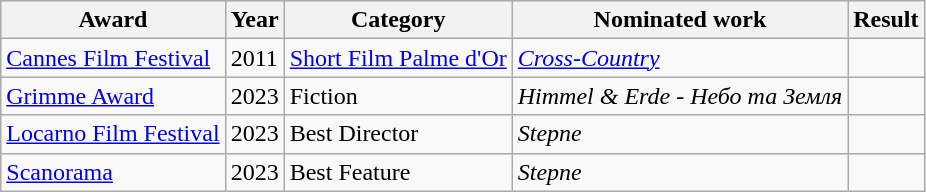<table class="wikitable sortable">
<tr>
<th>Award</th>
<th>Year</th>
<th>Category</th>
<th>Nominated work</th>
<th>Result</th>
</tr>
<tr>
<td><a href='#'>Cannes Film Festival</a></td>
<td>2011</td>
<td><a href='#'>Short Film Palme d'Or</a></td>
<td><em><a href='#'>Cross-Country</a></em></td>
<td></td>
</tr>
<tr>
<td><a href='#'>Grimme Award</a></td>
<td>2023</td>
<td>Fiction</td>
<td><em>Himmel & Erde - Небо та Земля</em></td>
<td></td>
</tr>
<tr>
<td><a href='#'>Locarno Film Festival</a></td>
<td>2023</td>
<td>Best Director</td>
<td><em>Stepne</em></td>
<td></td>
</tr>
<tr>
<td><a href='#'>Scanorama</a></td>
<td>2023</td>
<td>Best Feature</td>
<td><em>Stepne</em></td>
<td></td>
</tr>
</table>
